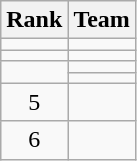<table class="wikitable">
<tr>
<th>Rank</th>
<th>Team</th>
</tr>
<tr>
<td align=center></td>
<td></td>
</tr>
<tr>
<td align=center></td>
<td></td>
</tr>
<tr>
<td align=center rowspan=2></td>
<td></td>
</tr>
<tr>
<td></td>
</tr>
<tr>
<td align=center>5</td>
<td></td>
</tr>
<tr>
<td align=center>6</td>
<td></td>
</tr>
</table>
